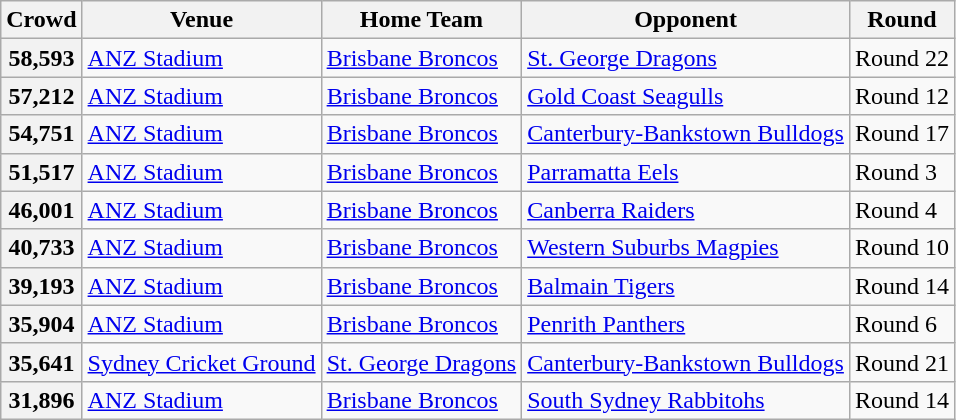<table class="wikitable" style="text-align:left;">
<tr>
<th>Crowd</th>
<th>Venue</th>
<th>Home Team</th>
<th>Opponent</th>
<th>Round</th>
</tr>
<tr>
<th>58,593</th>
<td><a href='#'>ANZ Stadium</a></td>
<td> <a href='#'>Brisbane Broncos</a></td>
<td> <a href='#'>St. George Dragons</a></td>
<td>Round 22</td>
</tr>
<tr>
<th>57,212</th>
<td><a href='#'>ANZ Stadium</a></td>
<td> <a href='#'>Brisbane Broncos</a></td>
<td> <a href='#'>Gold Coast Seagulls</a></td>
<td>Round 12</td>
</tr>
<tr>
<th>54,751</th>
<td><a href='#'>ANZ Stadium</a></td>
<td> <a href='#'>Brisbane Broncos</a></td>
<td> <a href='#'>Canterbury-Bankstown Bulldogs</a></td>
<td>Round 17</td>
</tr>
<tr>
<th>51,517</th>
<td><a href='#'>ANZ Stadium</a></td>
<td> <a href='#'>Brisbane Broncos</a></td>
<td> <a href='#'>Parramatta Eels</a></td>
<td>Round 3</td>
</tr>
<tr>
<th>46,001</th>
<td><a href='#'>ANZ Stadium</a></td>
<td> <a href='#'>Brisbane Broncos</a></td>
<td> <a href='#'>Canberra Raiders</a></td>
<td>Round 4</td>
</tr>
<tr>
<th>40,733</th>
<td><a href='#'>ANZ Stadium</a></td>
<td> <a href='#'>Brisbane Broncos</a></td>
<td> <a href='#'>Western Suburbs Magpies</a></td>
<td>Round 10</td>
</tr>
<tr>
<th>39,193</th>
<td><a href='#'>ANZ Stadium</a></td>
<td> <a href='#'>Brisbane Broncos</a></td>
<td> <a href='#'>Balmain Tigers</a></td>
<td>Round 14</td>
</tr>
<tr>
<th>35,904</th>
<td><a href='#'>ANZ Stadium</a></td>
<td> <a href='#'>Brisbane Broncos</a></td>
<td> <a href='#'>Penrith Panthers</a></td>
<td>Round 6</td>
</tr>
<tr>
<th>35,641</th>
<td><a href='#'>Sydney Cricket Ground</a></td>
<td> <a href='#'>St. George Dragons</a></td>
<td> <a href='#'>Canterbury-Bankstown Bulldogs</a></td>
<td>Round 21</td>
</tr>
<tr>
<th>31,896</th>
<td><a href='#'>ANZ Stadium</a></td>
<td> <a href='#'>Brisbane Broncos</a></td>
<td> <a href='#'>South Sydney Rabbitohs</a></td>
<td>Round 14</td>
</tr>
</table>
